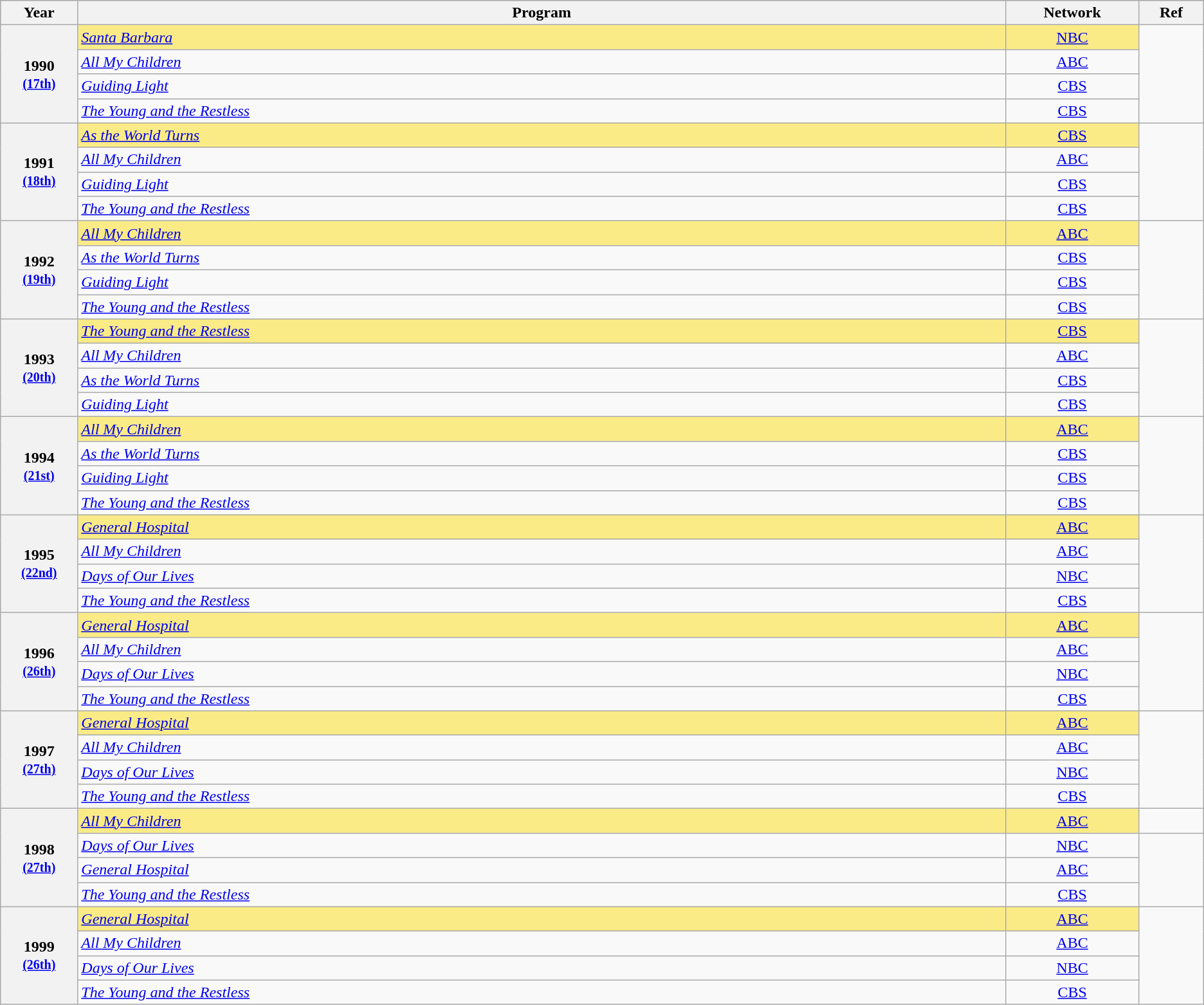<table class="wikitable sortable" style="text-align:center;">
<tr style="background:#bebebe;">
<th scope="col" style="width:1%;">Year</th>
<th scope="col" style="width:20%;">Program</th>
<th scope="col" style="width:2%;">Network</th>
<th scope="col" style="width:1%;" class="unsortable">Ref</th>
</tr>
<tr>
<th scope="row" rowspan=4>1990 <br><small><a href='#'>(17th)</a></small></th>
<td style="background:#FAEB86;text-align:left;"><em><a href='#'>Santa Barbara</a></em></td>
<td style="background:#FAEB86"><a href='#'>NBC</a></td>
<td rowspan=4></td>
</tr>
<tr>
<td style="text-align:left"><em><a href='#'>All My Children</a></em></td>
<td><a href='#'>ABC</a></td>
</tr>
<tr>
<td style="text-align:left"><em><a href='#'>Guiding Light</a></em></td>
<td><a href='#'>CBS</a></td>
</tr>
<tr>
<td style="text-align:left"><em><a href='#'>The Young and the Restless</a></em></td>
<td><a href='#'>CBS</a></td>
</tr>
<tr>
<th scope="row" rowspan=4>1991 <br><small><a href='#'>(18th)</a></small></th>
<td style="background:#FAEB86;text-align:left;"><em><a href='#'>As the World Turns</a></em></td>
<td style="background:#FAEB86"><a href='#'>CBS</a></td>
<td rowspan=4></td>
</tr>
<tr>
<td style="text-align:left"><em><a href='#'>All My Children</a></em></td>
<td><a href='#'>ABC</a></td>
</tr>
<tr>
<td style="text-align:left"><em><a href='#'>Guiding Light</a></em></td>
<td><a href='#'>CBS</a></td>
</tr>
<tr>
<td style="text-align:left"><em><a href='#'>The Young and the Restless</a></em></td>
<td><a href='#'>CBS</a></td>
</tr>
<tr>
<th scope="row" rowspan=4>1992 <br><small><a href='#'>(19th)</a></small></th>
<td style="background:#FAEB86;text-align:left;"><em><a href='#'>All My Children</a></em></td>
<td style="background:#FAEB86"><a href='#'>ABC</a></td>
<td rowspan=4></td>
</tr>
<tr>
<td style="text-align:left"><em><a href='#'>As the World Turns</a></em></td>
<td><a href='#'>CBS</a></td>
</tr>
<tr>
<td style="text-align:left"><em><a href='#'>Guiding Light</a></em></td>
<td><a href='#'>CBS</a></td>
</tr>
<tr>
<td style="text-align:left"><em><a href='#'>The Young and the Restless</a></em></td>
<td><a href='#'>CBS</a></td>
</tr>
<tr>
<th scope="row" rowspan=4>1993 <br><small><a href='#'>(20th)</a></small></th>
<td style="background:#FAEB86;text-align:left;"><em><a href='#'>The Young and the Restless</a></em></td>
<td style="background:#FAEB86"><a href='#'>CBS</a></td>
<td rowspan=4></td>
</tr>
<tr>
<td style="text-align:left"><em><a href='#'>All My Children</a></em></td>
<td><a href='#'>ABC</a></td>
</tr>
<tr>
<td style="text-align:left"><em><a href='#'>As the World Turns</a></em></td>
<td><a href='#'>CBS</a></td>
</tr>
<tr>
<td style="text-align:left"><em><a href='#'>Guiding Light</a></em></td>
<td><a href='#'>CBS</a></td>
</tr>
<tr>
<th scope="row" rowspan=4>1994 <br><small><a href='#'>(21st)</a></small></th>
<td style="background:#FAEB86;text-align:left"><em><a href='#'>All My Children</a></em></td>
<td style="background:#FAEB86"><a href='#'>ABC</a></td>
<td rowspan=4></td>
</tr>
<tr>
<td style="text-align:left"><em><a href='#'>As the World Turns</a></em></td>
<td><a href='#'>CBS</a></td>
</tr>
<tr>
<td style="text-align:left"><em><a href='#'>Guiding Light</a></em></td>
<td><a href='#'>CBS</a></td>
</tr>
<tr>
<td style="text-align:left"><em><a href='#'>The Young and the Restless</a></em></td>
<td><a href='#'>CBS</a></td>
</tr>
<tr>
<th scope="row" rowspan=4>1995 <br><small><a href='#'>(22nd)</a></small></th>
<td style="background:#FAEB86;text-align:left;"><em><a href='#'>General Hospital</a></em></td>
<td style="background:#FAEB86"><a href='#'>ABC</a></td>
<td rowspan=4></td>
</tr>
<tr>
<td style="text-align:left"><em><a href='#'>All My Children</a></em></td>
<td><a href='#'>ABC</a></td>
</tr>
<tr>
<td style="text-align:left"><em><a href='#'>Days of Our Lives</a></em></td>
<td><a href='#'>NBC</a></td>
</tr>
<tr>
<td style="text-align:left"><em><a href='#'>The Young and the Restless</a></em></td>
<td><a href='#'>CBS</a></td>
</tr>
<tr>
<th scope="row" rowspan=4>1996 <br><small><a href='#'>(26th)</a></small></th>
<td style="background:#FAEB86;text-align:left;"><em><a href='#'>General Hospital</a></em></td>
<td style="background:#FAEB86"><a href='#'>ABC</a></td>
<td rowspan=4></td>
</tr>
<tr>
<td style="text-align:left"><em><a href='#'>All My Children</a></em></td>
<td><a href='#'>ABC</a></td>
</tr>
<tr>
<td style="text-align:left"><em><a href='#'>Days of Our Lives</a></em></td>
<td><a href='#'>NBC</a></td>
</tr>
<tr>
<td style="text-align:left"><em><a href='#'>The Young and the Restless</a></em></td>
<td><a href='#'>CBS</a></td>
</tr>
<tr>
<th scope="row" rowspan=4>1997 <br><small><a href='#'>(27th)</a></small></th>
<td style="background:#FAEB86;text-align:left;"><em><a href='#'>General Hospital</a></em></td>
<td style="background:#FAEB86"><a href='#'>ABC</a></td>
<td rowspan=4></td>
</tr>
<tr>
<td style="text-align:left"><em><a href='#'>All My Children</a></em></td>
<td><a href='#'>ABC</a></td>
</tr>
<tr>
<td style="text-align:left"><em><a href='#'>Days of Our Lives</a></em></td>
<td><a href='#'>NBC</a></td>
</tr>
<tr>
<td style="text-align:left"><em><a href='#'>The Young and the Restless</a></em></td>
<td><a href='#'>CBS</a></td>
</tr>
<tr>
<th scope="row" rowspan=4>1998 <br><small><a href='#'>(27th)</a></small></th>
<td style="background:#FAEB86;text-align:left;"><em><a href='#'>All My Children</a></em></td>
<td style="background:#FAEB86"><a href='#'>ABC</a></td>
<td></td>
</tr>
<tr>
<td style="text-align:left"><em><a href='#'>Days of Our Lives</a></em></td>
<td><a href='#'>NBC</a></td>
<td rowspan=3></td>
</tr>
<tr>
<td style="text-align:left"><em><a href='#'>General Hospital</a></em></td>
<td><a href='#'>ABC</a></td>
</tr>
<tr>
<td style="text-align:left"><em><a href='#'>The Young and the Restless</a></em></td>
<td><a href='#'>CBS</a></td>
</tr>
<tr>
<th scope="row" rowspan=4>1999 <br><small><a href='#'>(26th)</a></small></th>
<td style="background:#FAEB86;text-align:left;"><em><a href='#'>General Hospital</a></em></td>
<td style="background:#FAEB86"><a href='#'>ABC</a></td>
<td rowspan=4></td>
</tr>
<tr>
<td style="text-align:left"><em><a href='#'>All My Children</a></em></td>
<td><a href='#'>ABC</a></td>
</tr>
<tr>
<td style="text-align:left"><em><a href='#'>Days of Our Lives</a></em></td>
<td><a href='#'>NBC</a></td>
</tr>
<tr>
<td style="text-align:left"><em><a href='#'>The Young and the Restless</a></em></td>
<td><a href='#'>CBS</a></td>
</tr>
</table>
